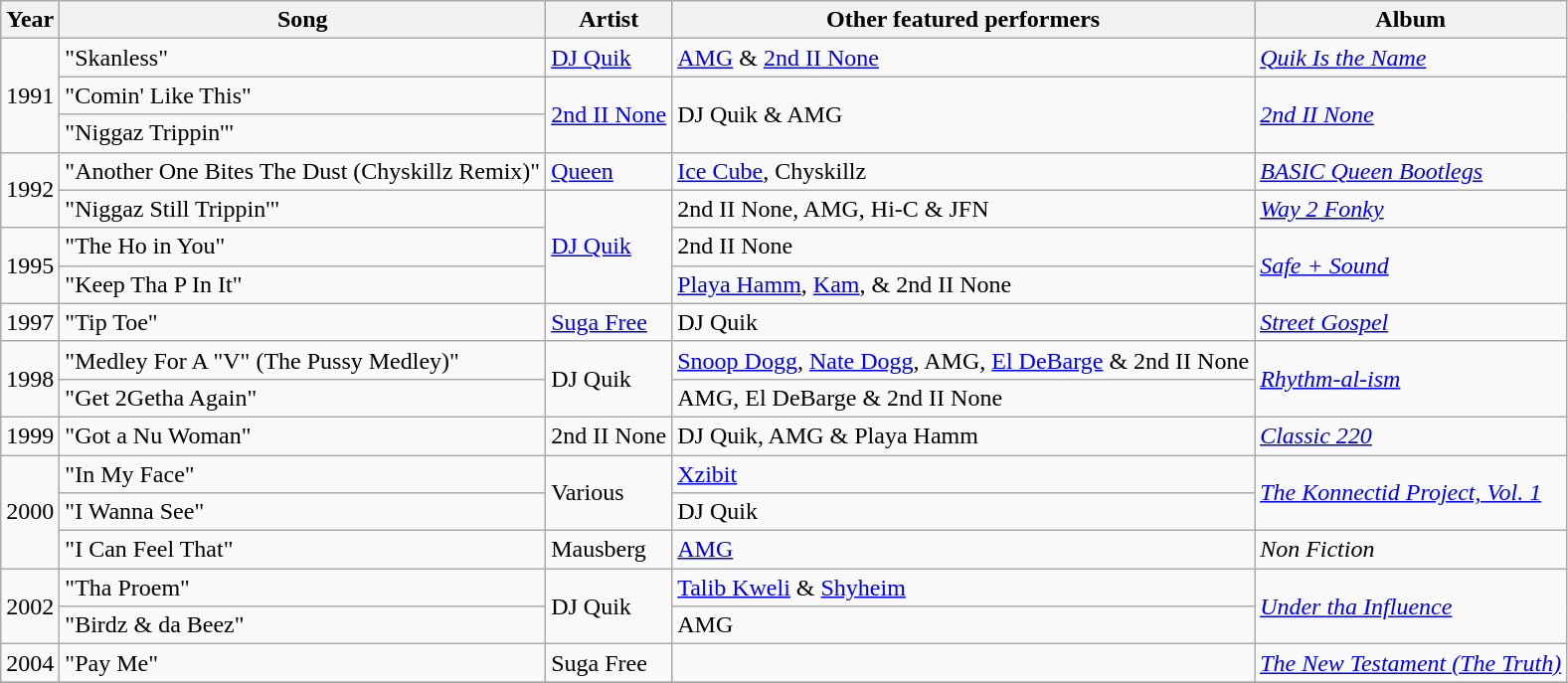<table class="wikitable" border="1">
<tr>
<th>Year</th>
<th>Song</th>
<th>Artist</th>
<th>Other featured performers</th>
<th>Album</th>
</tr>
<tr>
<td rowspan="3">1991</td>
<td>"Skanless"</td>
<td><a href='#'>DJ Quik</a></td>
<td><a href='#'>AMG</a> & <a href='#'>2nd II None</a></td>
<td><em><a href='#'>Quik Is the Name</a></em></td>
</tr>
<tr>
<td>"Comin' Like This"</td>
<td rowspan="2"><a href='#'>2nd II None</a></td>
<td rowspan="2">DJ Quik & AMG</td>
<td rowspan="2"><em><a href='#'>2nd II None</a></em></td>
</tr>
<tr>
<td>"Niggaz Trippin'"</td>
</tr>
<tr>
<td rowspan="2">1992</td>
<td>"Another One Bites The Dust (Chyskillz Remix)"</td>
<td><a href='#'>Queen</a></td>
<td><a href='#'>Ice Cube</a>, Chyskillz</td>
<td><em><a href='#'>BASIC Queen Bootlegs</a></em></td>
</tr>
<tr>
<td>"Niggaz Still Trippin'"</td>
<td rowspan="3"><a href='#'>DJ Quik</a></td>
<td>2nd II None, AMG, Hi-C & JFN</td>
<td><em><a href='#'>Way 2 Fonky</a></em></td>
</tr>
<tr>
<td rowspan="2">1995</td>
<td>"The Ho in You"</td>
<td>2nd II None</td>
<td rowspan="2"><em><a href='#'>Safe + Sound</a></em></td>
</tr>
<tr>
<td>"Keep Tha P In It"</td>
<td><a href='#'>Playa Hamm</a>, <a href='#'>Kam</a>, & 2nd II None</td>
</tr>
<tr>
<td>1997</td>
<td>"Tip Toe"</td>
<td><a href='#'>Suga Free</a></td>
<td>DJ Quik</td>
<td><em><a href='#'>Street Gospel</a></em></td>
</tr>
<tr>
<td rowspan="2">1998</td>
<td>"Medley For A "V" (The Pussy Medley)"</td>
<td rowspan="2">DJ Quik</td>
<td><a href='#'>Snoop Dogg</a>, <a href='#'>Nate Dogg</a>, AMG, <a href='#'>El DeBarge</a> & 2nd II None</td>
<td rowspan="2"><em><a href='#'>Rhythm-al-ism</a></em></td>
</tr>
<tr>
<td>"Get 2Getha Again"</td>
<td>AMG, El DeBarge & 2nd II None</td>
</tr>
<tr>
<td>1999</td>
<td>"Got a Nu Woman"</td>
<td>2nd II None</td>
<td>DJ Quik, AMG & Playa Hamm</td>
<td><em><a href='#'>Classic 220</a></em></td>
</tr>
<tr>
<td rowspan="3">2000</td>
<td>"In My Face"</td>
<td rowspan="2">Various</td>
<td><a href='#'>Xzibit</a></td>
<td rowspan="2"><em><a href='#'>The Konnectid Project, Vol. 1</a></em></td>
</tr>
<tr>
<td>"I Wanna See"</td>
<td>DJ Quik</td>
</tr>
<tr>
<td>"I Can Feel That"</td>
<td>Mausberg</td>
<td><a href='#'>AMG</a></td>
<td><em>Non Fiction</em></td>
</tr>
<tr>
<td rowspan="2">2002</td>
<td>"Tha Proem"</td>
<td rowspan="2">DJ Quik</td>
<td><a href='#'>Talib Kweli</a> & <a href='#'>Shyheim</a></td>
<td rowspan="2"><em><a href='#'>Under tha Influence</a></em></td>
</tr>
<tr>
<td>"Birdz & da Beez"</td>
<td>AMG</td>
</tr>
<tr>
<td>2004</td>
<td>"Pay Me"</td>
<td>Suga Free</td>
<td></td>
<td><em><a href='#'>The New Testament (The Truth)</a></em></td>
</tr>
<tr>
</tr>
</table>
